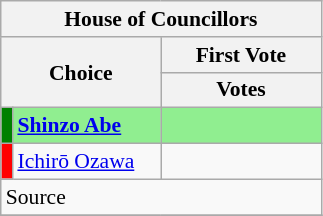<table class="wikitable" style="font-size:90%;">
<tr>
<th colspan="4">House of Councillors</th>
</tr>
<tr>
<th align="left" rowspan="2" colspan="2" width="100">Choice</th>
<th colspan="2">First Vote</th>
</tr>
<tr>
<th width="100">Votes</th>
</tr>
<tr style="background:lightgreen;">
<td width="1" bgcolor="green"></td>
<td align="left"><strong><a href='#'>Shinzo Abe</a></strong></td>
<td></td>
</tr>
<tr>
<td bgcolor="red"></td>
<td align="left"><a href='#'>Ichirō Ozawa</a></td>
<td></td>
</tr>
<tr>
<td colspan=3>Source</td>
</tr>
<tr>
</tr>
</table>
